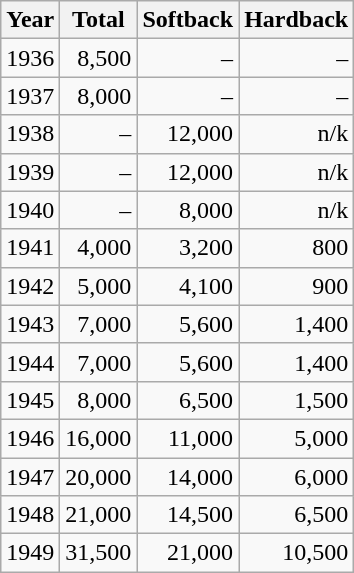<table class="wikitable" style="text-align:right">
<tr>
<th>Year</th>
<th>Total</th>
<th>Softback</th>
<th>Hardback</th>
</tr>
<tr>
<td>1936</td>
<td>8,500</td>
<td>–</td>
<td>–</td>
</tr>
<tr>
<td>1937</td>
<td>8,000</td>
<td>–</td>
<td>–</td>
</tr>
<tr>
<td>1938</td>
<td>–</td>
<td>12,000</td>
<td>n/k</td>
</tr>
<tr>
<td>1939</td>
<td>–</td>
<td>12,000</td>
<td>n/k</td>
</tr>
<tr>
<td>1940</td>
<td>–</td>
<td>8,000</td>
<td>n/k</td>
</tr>
<tr>
<td>1941</td>
<td>4,000</td>
<td>3,200</td>
<td>800</td>
</tr>
<tr>
<td>1942</td>
<td>5,000</td>
<td>4,100</td>
<td>900</td>
</tr>
<tr>
<td>1943</td>
<td>7,000</td>
<td>5,600</td>
<td>1,400</td>
</tr>
<tr>
<td>1944</td>
<td>7,000</td>
<td>5,600</td>
<td>1,400</td>
</tr>
<tr>
<td>1945</td>
<td>8,000</td>
<td>6,500</td>
<td>1,500</td>
</tr>
<tr>
<td>1946</td>
<td>16,000</td>
<td>11,000</td>
<td>5,000</td>
</tr>
<tr>
<td>1947</td>
<td>20,000</td>
<td>14,000</td>
<td>6,000</td>
</tr>
<tr>
<td>1948</td>
<td>21,000</td>
<td>14,500</td>
<td>6,500</td>
</tr>
<tr>
<td>1949</td>
<td>31,500</td>
<td>21,000</td>
<td>10,500</td>
</tr>
</table>
